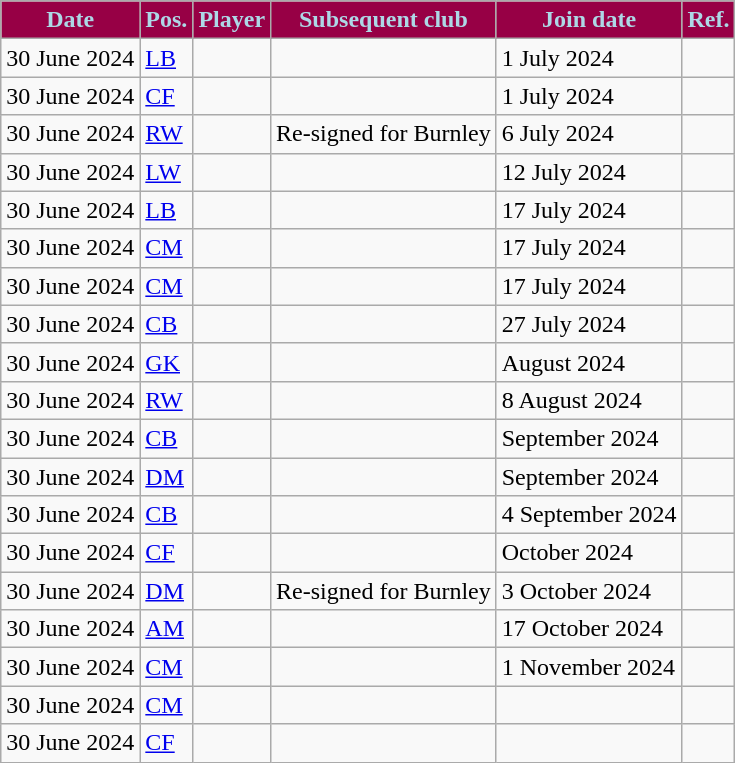<table class="wikitable plainrowheaders sortable">
<tr>
<th style="background:#970045; color:#ADD8E6;">Date</th>
<th style="background:#970045; color:#ADD8E6;">Pos.</th>
<th style="background:#970045; color:#ADD8E6;">Player</th>
<th style="background:#970045; color:#ADD8E6;">Subsequent club</th>
<th style="background:#970045; color:#ADD8E6;">Join date</th>
<th style="background:#970045; color:#ADD8E6;">Ref.</th>
</tr>
<tr>
<td>30 June 2024</td>
<td><a href='#'>LB</a></td>
<td></td>
<td></td>
<td>1 July 2024</td>
<td></td>
</tr>
<tr>
<td>30 June 2024</td>
<td><a href='#'>CF</a></td>
<td></td>
<td></td>
<td>1 July 2024</td>
<td></td>
</tr>
<tr>
<td>30 June 2024</td>
<td><a href='#'>RW</a></td>
<td></td>
<td>Re-signed for Burnley</td>
<td>6 July 2024</td>
<td></td>
</tr>
<tr>
<td>30 June 2024</td>
<td><a href='#'>LW</a></td>
<td></td>
<td></td>
<td>12 July 2024</td>
<td></td>
</tr>
<tr>
<td>30 June 2024</td>
<td><a href='#'>LB</a></td>
<td></td>
<td></td>
<td>17 July 2024</td>
<td></td>
</tr>
<tr>
<td>30 June 2024</td>
<td><a href='#'>CM</a></td>
<td></td>
<td></td>
<td>17 July 2024</td>
<td></td>
</tr>
<tr>
<td>30 June 2024</td>
<td><a href='#'>CM</a></td>
<td></td>
<td></td>
<td>17 July 2024</td>
<td></td>
</tr>
<tr>
<td>30 June 2024</td>
<td><a href='#'>CB</a></td>
<td></td>
<td></td>
<td>27 July 2024</td>
<td></td>
</tr>
<tr>
<td>30 June 2024</td>
<td><a href='#'>GK</a></td>
<td></td>
<td></td>
<td>August 2024</td>
<td></td>
</tr>
<tr>
<td>30 June 2024</td>
<td><a href='#'>RW</a></td>
<td></td>
<td></td>
<td>8 August 2024</td>
<td></td>
</tr>
<tr>
<td>30 June 2024</td>
<td><a href='#'>CB</a></td>
<td></td>
<td></td>
<td>September 2024</td>
<td></td>
</tr>
<tr>
<td>30 June 2024</td>
<td><a href='#'>DM</a></td>
<td></td>
<td></td>
<td>September 2024</td>
<td></td>
</tr>
<tr>
<td>30 June 2024</td>
<td><a href='#'>CB</a></td>
<td></td>
<td></td>
<td>4 September 2024</td>
<td></td>
</tr>
<tr>
<td>30 June 2024</td>
<td><a href='#'>CF</a></td>
<td></td>
<td></td>
<td>October 2024</td>
<td></td>
</tr>
<tr>
<td>30 June 2024</td>
<td><a href='#'>DM</a></td>
<td></td>
<td>Re-signed for Burnley</td>
<td>3 October 2024</td>
<td></td>
</tr>
<tr>
<td>30 June 2024</td>
<td><a href='#'>AM</a></td>
<td></td>
<td></td>
<td>17 October 2024</td>
<td></td>
</tr>
<tr>
<td>30 June 2024</td>
<td><a href='#'>CM</a></td>
<td></td>
<td></td>
<td>1 November 2024</td>
<td></td>
</tr>
<tr>
<td>30 June 2024</td>
<td><a href='#'>CM</a></td>
<td></td>
<td></td>
<td></td>
<td></td>
</tr>
<tr>
<td>30 June 2024</td>
<td><a href='#'>CF</a></td>
<td></td>
<td></td>
<td></td>
<td></td>
</tr>
</table>
